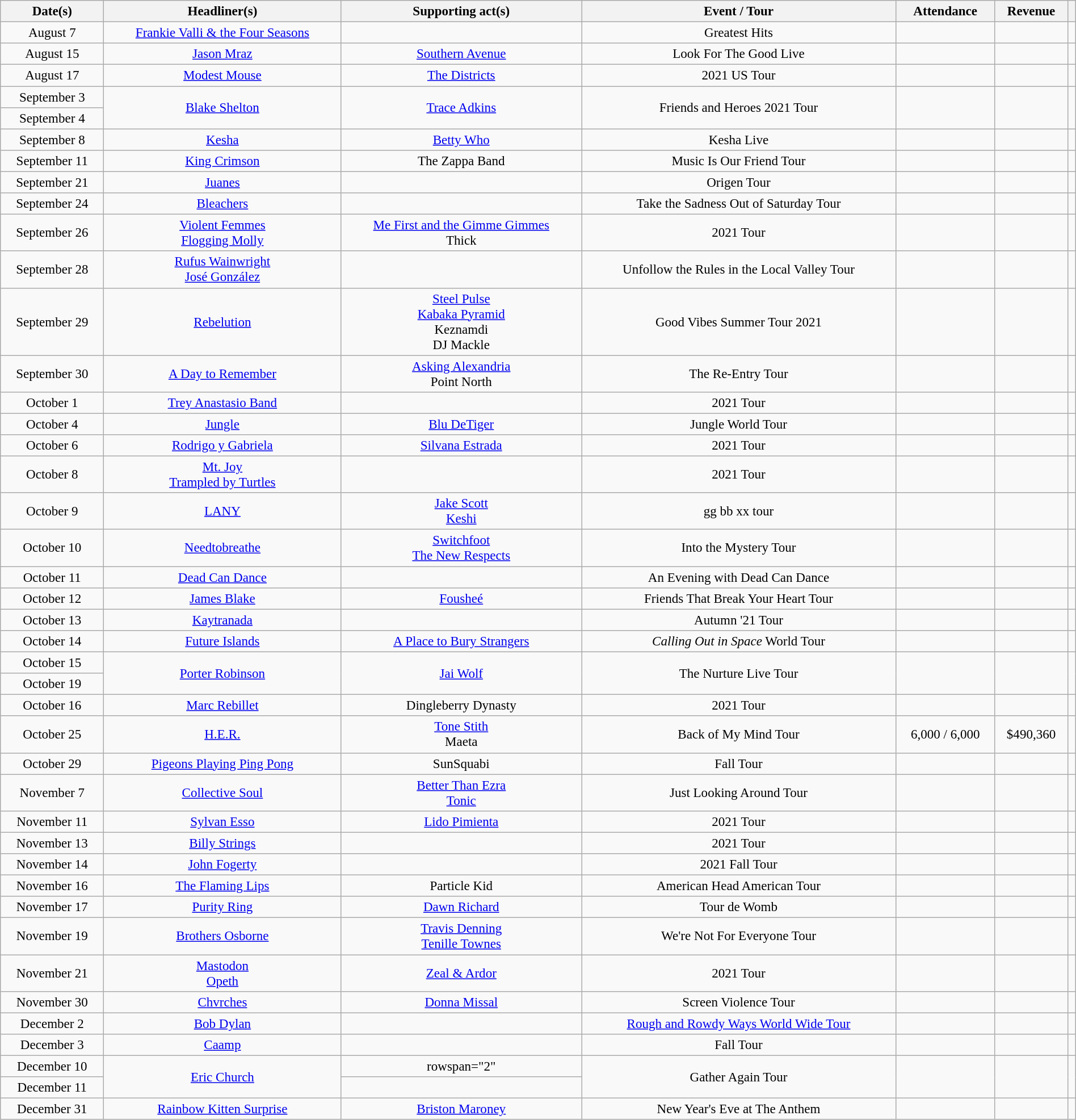<table class="wikitable" style="text-align:center; font-size: 96%;" width=100%>
<tr>
<th>Date(s)</th>
<th>Headliner(s)</th>
<th>Supporting act(s)</th>
<th>Event / Tour</th>
<th>Attendance</th>
<th>Revenue</th>
<th></th>
</tr>
<tr>
<td>August 7</td>
<td><a href='#'>Frankie Valli & the Four Seasons</a></td>
<td></td>
<td>Greatest Hits</td>
<td></td>
<td></td>
<td></td>
</tr>
<tr>
<td>August 15</td>
<td><a href='#'>Jason Mraz</a></td>
<td><a href='#'>Southern Avenue</a></td>
<td>Look For The Good Live</td>
<td></td>
<td></td>
<td></td>
</tr>
<tr>
<td>August 17</td>
<td><a href='#'>Modest Mouse</a></td>
<td><a href='#'>The Districts</a></td>
<td>2021 US Tour</td>
<td></td>
<td></td>
<td></td>
</tr>
<tr>
<td>September 3</td>
<td rowspan="2"><a href='#'>Blake Shelton</a></td>
<td rowspan="2"><a href='#'>Trace Adkins</a></td>
<td rowspan="2">Friends and Heroes 2021 Tour</td>
<td rowspan="2"></td>
<td rowspan="2"></td>
<td rowspan="2"></td>
</tr>
<tr>
<td>September 4</td>
</tr>
<tr>
<td>September 8</td>
<td><a href='#'>Kesha</a></td>
<td><a href='#'>Betty Who</a></td>
<td>Kesha Live</td>
<td></td>
<td></td>
<td></td>
</tr>
<tr>
<td>September 11</td>
<td><a href='#'>King Crimson</a></td>
<td>The Zappa Band</td>
<td>Music Is Our Friend Tour</td>
<td></td>
<td></td>
<td></td>
</tr>
<tr>
<td>September 21</td>
<td><a href='#'>Juanes</a></td>
<td></td>
<td>Origen Tour</td>
<td></td>
<td></td>
<td></td>
</tr>
<tr>
<td>September 24</td>
<td><a href='#'>Bleachers</a></td>
<td></td>
<td>Take the Sadness Out of Saturday Tour</td>
<td></td>
<td></td>
<td></td>
</tr>
<tr>
<td>September 26</td>
<td><a href='#'>Violent Femmes</a><br><a href='#'>Flogging Molly</a></td>
<td><a href='#'>Me First and the Gimme Gimmes</a><br>Thick</td>
<td>2021 Tour</td>
<td></td>
<td></td>
<td></td>
</tr>
<tr>
<td>September 28</td>
<td><a href='#'>Rufus Wainwright</a><br><a href='#'>José González</a></td>
<td></td>
<td>Unfollow the Rules in the Local Valley Tour</td>
<td></td>
<td></td>
<td></td>
</tr>
<tr>
<td>September 29</td>
<td><a href='#'>Rebelution</a></td>
<td><a href='#'>Steel Pulse</a><br><a href='#'>Kabaka Pyramid</a><br>Keznamdi<br>DJ Mackle</td>
<td>Good Vibes Summer Tour 2021</td>
<td></td>
<td></td>
<td></td>
</tr>
<tr>
<td>September 30</td>
<td><a href='#'>A Day to Remember</a></td>
<td><a href='#'>Asking Alexandria</a><br>Point North</td>
<td>The Re-Entry Tour</td>
<td></td>
<td></td>
<td></td>
</tr>
<tr>
<td>October 1</td>
<td><a href='#'>Trey Anastasio Band</a></td>
<td></td>
<td>2021 Tour</td>
<td></td>
<td></td>
<td></td>
</tr>
<tr>
<td>October 4</td>
<td><a href='#'>Jungle</a></td>
<td><a href='#'>Blu DeTiger</a></td>
<td>Jungle World Tour</td>
<td></td>
<td></td>
<td></td>
</tr>
<tr>
<td>October 6</td>
<td><a href='#'>Rodrigo y Gabriela</a></td>
<td><a href='#'>Silvana Estrada</a></td>
<td>2021 Tour</td>
<td></td>
<td></td>
<td></td>
</tr>
<tr>
<td>October 8</td>
<td><a href='#'>Mt. Joy</a><br><a href='#'>Trampled by Turtles</a></td>
<td></td>
<td>2021 Tour</td>
<td></td>
<td></td>
<td></td>
</tr>
<tr>
<td>October 9</td>
<td><a href='#'>LANY</a></td>
<td><a href='#'>Jake Scott</a><br><a href='#'>Keshi</a></td>
<td>gg bb xx tour</td>
<td></td>
<td></td>
<td></td>
</tr>
<tr>
<td>October 10</td>
<td><a href='#'>Needtobreathe</a></td>
<td><a href='#'>Switchfoot</a><br><a href='#'>The New Respects</a></td>
<td>Into the Mystery Tour</td>
<td></td>
<td></td>
<td></td>
</tr>
<tr>
<td>October 11</td>
<td><a href='#'>Dead Can Dance</a></td>
<td></td>
<td>An Evening with Dead Can Dance</td>
<td></td>
<td></td>
<td></td>
</tr>
<tr>
<td>October 12</td>
<td><a href='#'>James Blake</a></td>
<td><a href='#'>Fousheé</a></td>
<td>Friends That Break Your Heart Tour</td>
<td></td>
<td></td>
<td></td>
</tr>
<tr>
<td>October 13</td>
<td><a href='#'>Kaytranada</a></td>
<td></td>
<td>Autumn '21 Tour</td>
<td></td>
<td></td>
<td></td>
</tr>
<tr>
<td>October 14</td>
<td><a href='#'>Future Islands</a></td>
<td><a href='#'>A Place to Bury Strangers</a></td>
<td><em>Calling Out in Space</em> World Tour</td>
<td></td>
<td></td>
<td></td>
</tr>
<tr>
<td>October 15</td>
<td rowspan="2"><a href='#'>Porter Robinson</a></td>
<td rowspan="2"><a href='#'>Jai Wolf</a></td>
<td rowspan="2">The Nurture Live Tour</td>
<td rowspan="2"></td>
<td rowspan="2"></td>
<td rowspan="2"></td>
</tr>
<tr>
<td>October 19</td>
</tr>
<tr>
<td>October 16</td>
<td><a href='#'>Marc Rebillet</a></td>
<td>Dingleberry Dynasty</td>
<td>2021 Tour</td>
<td></td>
<td></td>
<td></td>
</tr>
<tr>
<td>October 25</td>
<td><a href='#'>H.E.R.</a></td>
<td><a href='#'>Tone Stith</a><br>Maeta</td>
<td>Back of My Mind Tour</td>
<td>6,000 / 6,000</td>
<td>$490,360</td>
<td></td>
</tr>
<tr>
<td>October 29</td>
<td><a href='#'>Pigeons Playing Ping Pong</a></td>
<td>SunSquabi</td>
<td>Fall Tour</td>
<td></td>
<td></td>
<td></td>
</tr>
<tr>
<td>November 7</td>
<td><a href='#'>Collective Soul</a></td>
<td><a href='#'>Better Than Ezra</a><br><a href='#'>Tonic</a></td>
<td>Just Looking Around Tour</td>
<td></td>
<td></td>
<td></td>
</tr>
<tr>
<td>November 11</td>
<td><a href='#'>Sylvan Esso</a></td>
<td><a href='#'>Lido Pimienta</a></td>
<td>2021 Tour</td>
<td></td>
<td></td>
<td></td>
</tr>
<tr>
<td>November 13</td>
<td><a href='#'>Billy Strings</a></td>
<td></td>
<td>2021 Tour</td>
<td></td>
<td></td>
<td></td>
</tr>
<tr>
<td>November 14</td>
<td><a href='#'>John Fogerty</a></td>
<td></td>
<td>2021 Fall Tour</td>
<td></td>
<td></td>
<td></td>
</tr>
<tr>
<td>November 16</td>
<td><a href='#'>The Flaming Lips</a></td>
<td>Particle Kid</td>
<td>American Head American Tour</td>
<td></td>
<td></td>
<td></td>
</tr>
<tr>
<td>November 17</td>
<td><a href='#'>Purity Ring</a></td>
<td><a href='#'>Dawn Richard</a></td>
<td>Tour de Womb</td>
<td></td>
<td></td>
<td></td>
</tr>
<tr>
<td>November 19</td>
<td><a href='#'>Brothers Osborne</a></td>
<td><a href='#'>Travis Denning</a><br><a href='#'>Tenille Townes</a></td>
<td>We're Not For Everyone Tour</td>
<td></td>
<td></td>
<td></td>
</tr>
<tr>
<td>November 21</td>
<td><a href='#'>Mastodon</a><br><a href='#'>Opeth</a></td>
<td><a href='#'>Zeal & Ardor</a></td>
<td>2021 Tour</td>
<td></td>
<td></td>
<td></td>
</tr>
<tr>
<td>November 30</td>
<td><a href='#'>Chvrches</a></td>
<td><a href='#'>Donna Missal</a></td>
<td>Screen Violence Tour</td>
<td></td>
<td></td>
<td></td>
</tr>
<tr>
<td>December 2</td>
<td><a href='#'>Bob Dylan</a></td>
<td></td>
<td><a href='#'>Rough and Rowdy Ways World Wide Tour</a></td>
<td></td>
<td></td>
<td></td>
</tr>
<tr>
<td>December 3</td>
<td><a href='#'>Caamp</a></td>
<td></td>
<td>Fall Tour</td>
<td></td>
<td></td>
<td></td>
</tr>
<tr>
<td>December 10</td>
<td rowspan="2"><a href='#'>Eric Church</a></td>
<td>rowspan="2" </td>
<td rowspan="2">Gather Again Tour</td>
<td rowspan="2"></td>
<td rowspan="2"></td>
<td rowspan="2"></td>
</tr>
<tr>
<td>December 11</td>
</tr>
<tr>
<td>December 31</td>
<td><a href='#'>Rainbow Kitten Surprise</a></td>
<td><a href='#'>Briston Maroney</a></td>
<td>New Year's Eve at The Anthem</td>
<td></td>
<td></td>
<td></td>
</tr>
</table>
